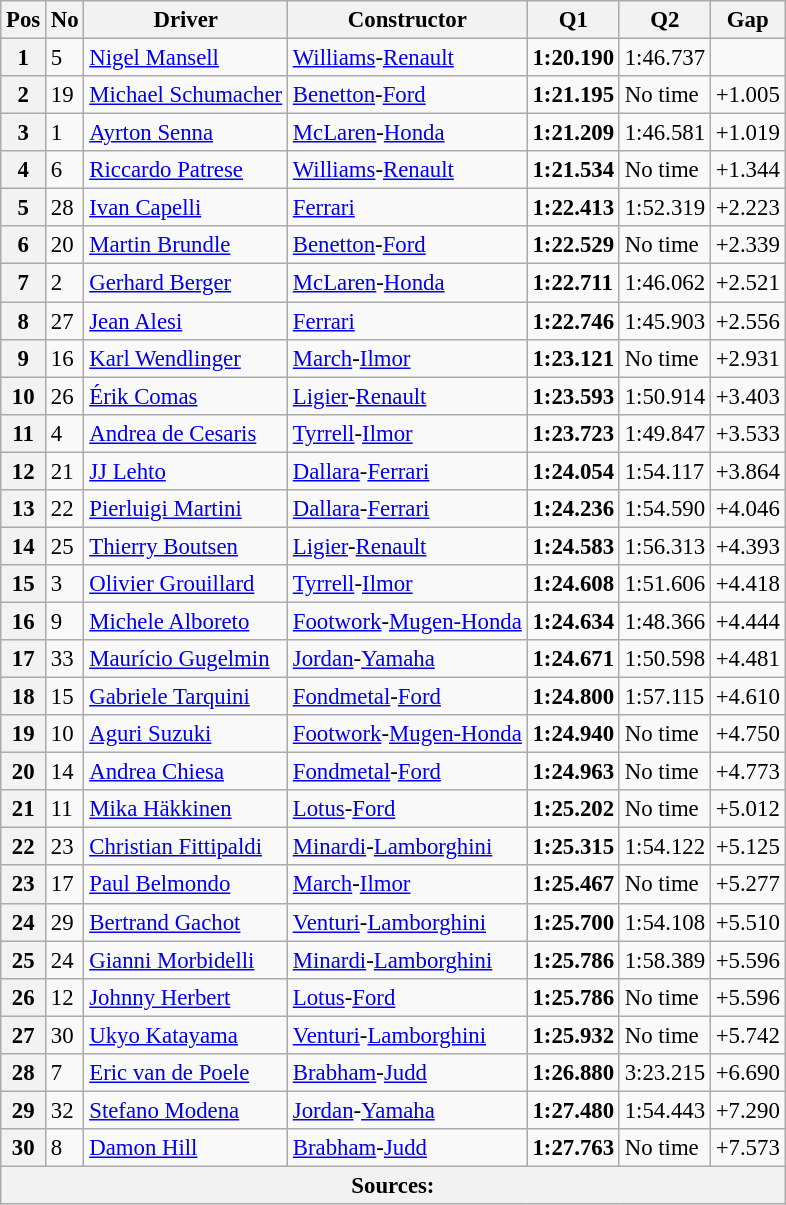<table class="wikitable sortable" style="font-size: 95%;">
<tr>
<th>Pos</th>
<th>No</th>
<th>Driver</th>
<th>Constructor</th>
<th>Q1</th>
<th>Q2</th>
<th>Gap</th>
</tr>
<tr>
<th>1</th>
<td>5</td>
<td> <a href='#'>Nigel Mansell</a></td>
<td><a href='#'>Williams</a>-<a href='#'>Renault</a></td>
<td><strong>1:20.190</strong></td>
<td>1:46.737</td>
<td></td>
</tr>
<tr>
<th>2</th>
<td>19</td>
<td> <a href='#'>Michael Schumacher</a></td>
<td><a href='#'>Benetton</a>-<a href='#'>Ford</a></td>
<td><strong>1:21.195</strong></td>
<td>No time</td>
<td>+1.005</td>
</tr>
<tr>
<th>3</th>
<td>1</td>
<td> <a href='#'>Ayrton Senna</a></td>
<td><a href='#'>McLaren</a>-<a href='#'>Honda</a></td>
<td><strong>1:21.209</strong></td>
<td>1:46.581</td>
<td>+1.019</td>
</tr>
<tr>
<th>4</th>
<td>6</td>
<td> <a href='#'>Riccardo Patrese</a></td>
<td><a href='#'>Williams</a>-<a href='#'>Renault</a></td>
<td><strong>1:21.534</strong></td>
<td>No time</td>
<td>+1.344</td>
</tr>
<tr>
<th>5</th>
<td>28</td>
<td> <a href='#'>Ivan Capelli</a></td>
<td><a href='#'>Ferrari</a></td>
<td><strong>1:22.413</strong></td>
<td>1:52.319</td>
<td>+2.223</td>
</tr>
<tr>
<th>6</th>
<td>20</td>
<td> <a href='#'>Martin Brundle</a></td>
<td><a href='#'>Benetton</a>-<a href='#'>Ford</a></td>
<td><strong>1:22.529</strong></td>
<td>No time</td>
<td>+2.339</td>
</tr>
<tr>
<th>7</th>
<td>2</td>
<td> <a href='#'>Gerhard Berger</a></td>
<td><a href='#'>McLaren</a>-<a href='#'>Honda</a></td>
<td><strong>1:22.711</strong></td>
<td>1:46.062</td>
<td>+2.521</td>
</tr>
<tr>
<th>8</th>
<td>27</td>
<td> <a href='#'>Jean Alesi</a></td>
<td><a href='#'>Ferrari</a></td>
<td><strong>1:22.746</strong></td>
<td>1:45.903</td>
<td>+2.556</td>
</tr>
<tr>
<th>9</th>
<td>16</td>
<td> <a href='#'>Karl Wendlinger</a></td>
<td><a href='#'>March</a>-<a href='#'>Ilmor</a></td>
<td><strong>1:23.121</strong></td>
<td>No time</td>
<td>+2.931</td>
</tr>
<tr>
<th>10</th>
<td>26</td>
<td> <a href='#'>Érik Comas</a></td>
<td><a href='#'>Ligier</a>-<a href='#'>Renault</a></td>
<td><strong>1:23.593</strong></td>
<td>1:50.914</td>
<td>+3.403</td>
</tr>
<tr>
<th>11</th>
<td>4</td>
<td> <a href='#'>Andrea de Cesaris</a></td>
<td><a href='#'>Tyrrell</a>-<a href='#'>Ilmor</a></td>
<td><strong>1:23.723</strong></td>
<td>1:49.847</td>
<td>+3.533</td>
</tr>
<tr>
<th>12</th>
<td>21</td>
<td> <a href='#'>JJ Lehto</a></td>
<td><a href='#'>Dallara</a>-<a href='#'>Ferrari</a></td>
<td><strong>1:24.054</strong></td>
<td>1:54.117</td>
<td>+3.864</td>
</tr>
<tr>
<th>13</th>
<td>22</td>
<td> <a href='#'>Pierluigi Martini</a></td>
<td><a href='#'>Dallara</a>-<a href='#'>Ferrari</a></td>
<td><strong>1:24.236</strong></td>
<td>1:54.590</td>
<td>+4.046</td>
</tr>
<tr>
<th>14</th>
<td>25</td>
<td> <a href='#'>Thierry Boutsen</a></td>
<td><a href='#'>Ligier</a>-<a href='#'>Renault</a></td>
<td><strong>1:24.583</strong></td>
<td>1:56.313</td>
<td>+4.393</td>
</tr>
<tr>
<th>15</th>
<td>3</td>
<td> <a href='#'>Olivier Grouillard</a></td>
<td><a href='#'>Tyrrell</a>-<a href='#'>Ilmor</a></td>
<td><strong>1:24.608</strong></td>
<td>1:51.606</td>
<td>+4.418</td>
</tr>
<tr>
<th>16</th>
<td>9</td>
<td> <a href='#'>Michele Alboreto</a></td>
<td><a href='#'>Footwork</a>-<a href='#'>Mugen-Honda</a></td>
<td><strong>1:24.634</strong></td>
<td>1:48.366</td>
<td>+4.444</td>
</tr>
<tr>
<th>17</th>
<td>33</td>
<td> <a href='#'>Maurício Gugelmin</a></td>
<td><a href='#'>Jordan</a>-<a href='#'>Yamaha</a></td>
<td><strong>1:24.671</strong></td>
<td>1:50.598</td>
<td>+4.481</td>
</tr>
<tr>
<th>18</th>
<td>15</td>
<td> <a href='#'>Gabriele Tarquini</a></td>
<td><a href='#'>Fondmetal</a>-<a href='#'>Ford</a></td>
<td><strong>1:24.800</strong></td>
<td>1:57.115</td>
<td>+4.610</td>
</tr>
<tr>
<th>19</th>
<td>10</td>
<td> <a href='#'>Aguri Suzuki</a></td>
<td><a href='#'>Footwork</a>-<a href='#'>Mugen-Honda</a></td>
<td><strong>1:24.940</strong></td>
<td>No time</td>
<td>+4.750</td>
</tr>
<tr>
<th>20</th>
<td>14</td>
<td> <a href='#'>Andrea Chiesa</a></td>
<td><a href='#'>Fondmetal</a>-<a href='#'>Ford</a></td>
<td><strong>1:24.963</strong></td>
<td>No time</td>
<td>+4.773</td>
</tr>
<tr>
<th>21</th>
<td>11</td>
<td> <a href='#'>Mika Häkkinen</a></td>
<td><a href='#'>Lotus</a>-<a href='#'>Ford</a></td>
<td><strong>1:25.202</strong></td>
<td>No time</td>
<td>+5.012</td>
</tr>
<tr>
<th>22</th>
<td>23</td>
<td> <a href='#'>Christian Fittipaldi</a></td>
<td><a href='#'>Minardi</a>-<a href='#'>Lamborghini</a></td>
<td><strong>1:25.315</strong></td>
<td>1:54.122</td>
<td>+5.125</td>
</tr>
<tr>
<th>23</th>
<td>17</td>
<td> <a href='#'>Paul Belmondo</a></td>
<td><a href='#'>March</a>-<a href='#'>Ilmor</a></td>
<td><strong>1:25.467</strong></td>
<td>No time</td>
<td>+5.277</td>
</tr>
<tr>
<th>24</th>
<td>29</td>
<td> <a href='#'>Bertrand Gachot</a></td>
<td><a href='#'>Venturi</a>-<a href='#'>Lamborghini</a></td>
<td><strong>1:25.700</strong></td>
<td>1:54.108</td>
<td>+5.510</td>
</tr>
<tr>
<th>25</th>
<td>24</td>
<td> <a href='#'>Gianni Morbidelli</a></td>
<td><a href='#'>Minardi</a>-<a href='#'>Lamborghini</a></td>
<td><strong>1:25.786</strong></td>
<td>1:58.389</td>
<td>+5.596</td>
</tr>
<tr>
<th>26</th>
<td>12</td>
<td> <a href='#'>Johnny Herbert</a></td>
<td><a href='#'>Lotus</a>-<a href='#'>Ford</a></td>
<td><strong>1:25.786</strong></td>
<td>No time</td>
<td>+5.596</td>
</tr>
<tr>
<th>27</th>
<td>30</td>
<td> <a href='#'>Ukyo Katayama</a></td>
<td><a href='#'>Venturi</a>-<a href='#'>Lamborghini</a></td>
<td><strong>1:25.932</strong></td>
<td>No time</td>
<td>+5.742</td>
</tr>
<tr>
<th>28</th>
<td>7</td>
<td> <a href='#'>Eric van de Poele</a></td>
<td><a href='#'>Brabham</a>-<a href='#'>Judd</a></td>
<td><strong>1:26.880</strong></td>
<td>3:23.215</td>
<td>+6.690</td>
</tr>
<tr>
<th>29</th>
<td>32</td>
<td> <a href='#'>Stefano Modena</a></td>
<td><a href='#'>Jordan</a>-<a href='#'>Yamaha</a></td>
<td><strong>1:27.480</strong></td>
<td>1:54.443</td>
<td>+7.290</td>
</tr>
<tr>
<th>30</th>
<td>8</td>
<td> <a href='#'>Damon Hill</a></td>
<td><a href='#'>Brabham</a>-<a href='#'>Judd</a></td>
<td><strong>1:27.763</strong></td>
<td>No time</td>
<td>+7.573</td>
</tr>
<tr>
<th colspan="7">Sources:</th>
</tr>
</table>
